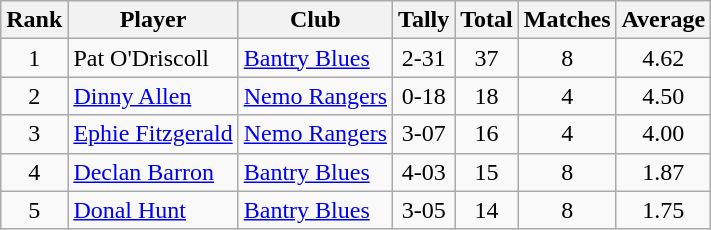<table class="wikitable">
<tr>
<th>Rank</th>
<th>Player</th>
<th>Club</th>
<th>Tally</th>
<th>Total</th>
<th>Matches</th>
<th>Average</th>
</tr>
<tr>
<td rowspan="1" style="text-align:center;">1</td>
<td>Pat O'Driscoll</td>
<td><a href='#'>Bantry Blues</a></td>
<td align=center>2-31</td>
<td align=center>37</td>
<td align=center>8</td>
<td align=center>4.62</td>
</tr>
<tr>
<td rowspan="1" style="text-align:center;">2</td>
<td><a href='#'>Dinny Allen</a></td>
<td><a href='#'>Nemo Rangers</a></td>
<td align=center>0-18</td>
<td align=center>18</td>
<td align=center>4</td>
<td align=center>4.50</td>
</tr>
<tr>
<td rowspan="1" style="text-align:center;">3</td>
<td><a href='#'>Ephie Fitzgerald</a></td>
<td><a href='#'>Nemo Rangers</a></td>
<td align=center>3-07</td>
<td align=center>16</td>
<td align=center>4</td>
<td align=center>4.00</td>
</tr>
<tr>
<td rowspan="1" style="text-align:center;">4</td>
<td><a href='#'>Declan Barron</a></td>
<td><a href='#'>Bantry Blues</a></td>
<td align=center>4-03</td>
<td align=center>15</td>
<td align=center>8</td>
<td align=center>1.87</td>
</tr>
<tr>
<td rowspan="1" style="text-align:center;">5</td>
<td><a href='#'>Donal Hunt</a></td>
<td><a href='#'>Bantry Blues</a></td>
<td align=center>3-05</td>
<td align=center>14</td>
<td align=center>8</td>
<td align=center>1.75</td>
</tr>
</table>
